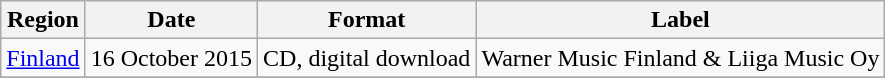<table class=wikitable>
<tr>
<th>Region</th>
<th>Date</th>
<th>Format</th>
<th>Label</th>
</tr>
<tr>
<td><a href='#'>Finland</a></td>
<td>16 October 2015</td>
<td>CD, digital download</td>
<td>Warner Music Finland & Liiga Music Oy</td>
</tr>
<tr>
</tr>
</table>
